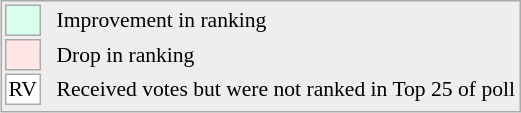<table align=right style="font-size:90%; border:1px solid #aaaaaa; white-space:nowrap; background:#eeeeee;">
<tr>
<td style="background:#d8ffeb; width:20px; border:1px solid #aaaaaa;"> </td>
<td rowspan=5> </td>
<td>Improvement in ranking</td>
</tr>
<tr>
<td style="background:#ffe6e6; width:20px; border:1px solid #aaaaaa;"> </td>
<td>Drop in ranking</td>
</tr>
<tr>
<td align=center style="width:20px; border:1px solid #aaaaaa; background:white;">RV</td>
<td>Received votes but were not ranked in Top 25 of poll</td>
</tr>
<tr>
</tr>
</table>
